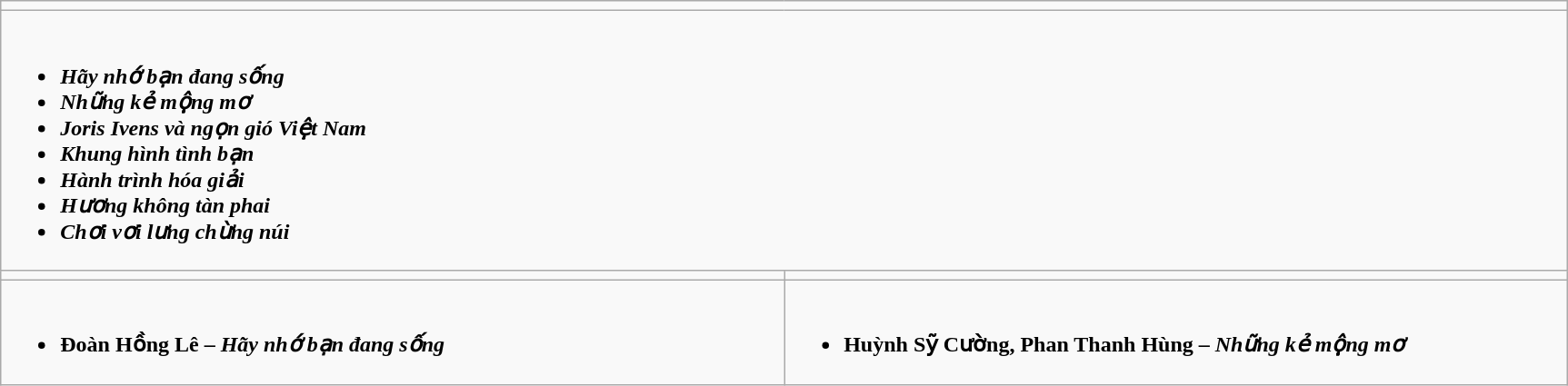<table class="wikitable" align="center" style="width:91%">
<tr>
<td colspan="2" style="vertical-align:top; width:100%;"></td>
</tr>
<tr>
<td colspan="2" valign="top"><br><ul><li><strong><em><span>Hãy nhớ bạn đang sống</span></em></strong> </li><li><strong><em><span>Những kẻ mộng mơ </span></em></strong> </li><li><strong><em><span>Joris Ivens và ngọn gió Việt Nam</span></em></strong> </li><li><strong><em><span>Khung hình tình bạn</span></em></strong> </li><li><strong><em><span>Hành trình hóa giải</span></em></strong></li><li><strong><em><span>Hương không tàn phai</span></em></strong></li><li><strong><em><span>Chơi vơi lưng chừng núi</span></em></strong></li></ul></td>
</tr>
<tr>
<td style="vertical-align:top; width:50%;"></td>
<td style="vertical-align:top; width:50%;"></td>
</tr>
<tr>
<td valign="top"><br><ul><li><strong>Đoàn Hồng Lê – <em>Hãy nhớ bạn đang sống</em> </strong></li></ul></td>
<td valign="top"><br><ul><li><strong>Huỳnh Sỹ Cường, Phan Thanh Hùng – <em>Những kẻ mộng mơ</em> </strong></li></ul></td>
</tr>
</table>
